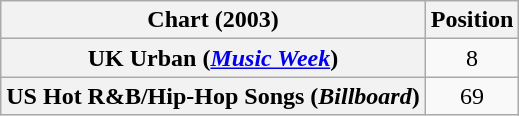<table class="wikitable sortable plainrowheaders" style="text-align:center">
<tr>
<th align="left">Chart (2003)</th>
<th align="center">Position</th>
</tr>
<tr>
<th scope="row">UK Urban (<em><a href='#'>Music Week</a></em>)</th>
<td align="center">8</td>
</tr>
<tr>
<th scope="row">US Hot R&B/Hip-Hop Songs (<em>Billboard</em>)</th>
<td align="center">69</td>
</tr>
</table>
